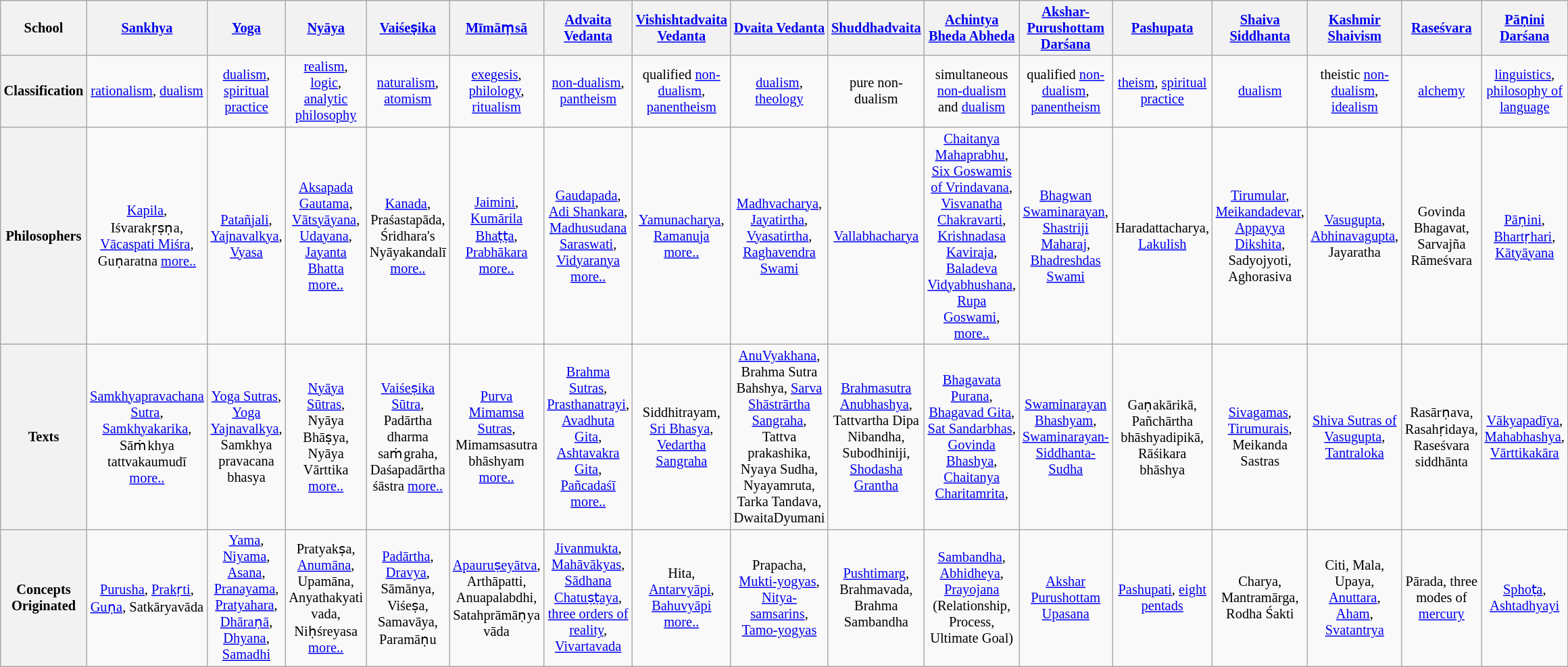<table class="wikitable sortable" style="font-size: 85%; text-align: center; width: auto;">
<tr>
<th style="width:12em">School</th>
<th><a href='#'>Sankhya</a></th>
<th><a href='#'>Yoga</a></th>
<th><a href='#'>Nyāya</a></th>
<th><a href='#'>Vaiśeṣika</a></th>
<th><a href='#'>Mīmāṃsā</a></th>
<th><a href='#'>Advaita Vedanta</a></th>
<th><a href='#'>Vishishtadvaita Vedanta</a></th>
<th><a href='#'>Dvaita Vedanta</a></th>
<th><a href='#'>Shuddhadvaita</a></th>
<th><a href='#'>Achintya Bheda Abheda</a></th>
<th><a href='#'>Akshar-Purushottam Darśana</a></th>
<th><a href='#'>Pashupata</a></th>
<th><a href='#'>Shaiva Siddhanta</a></th>
<th><a href='#'>Kashmir Shaivism</a></th>
<th><a href='#'>Raseśvara</a></th>
<th><a href='#'>Pāṇini</a> <a href='#'>Darśana</a></th>
</tr>
<tr>
<th>Classification</th>
<td><a href='#'>rationalism</a>, <a href='#'>dualism</a></td>
<td><a href='#'>dualism</a>, <a href='#'>spiritual practice</a></td>
<td><a href='#'>realism</a>, <a href='#'>logic</a>, <a href='#'>analytic philosophy</a></td>
<td><a href='#'>naturalism</a>, <a href='#'>atomism</a></td>
<td><a href='#'>exegesis</a>, <a href='#'>philology</a>, <a href='#'>ritualism</a></td>
<td><a href='#'>non-dualism</a>, <a href='#'>pantheism</a></td>
<td>qualified <a href='#'>non-dualism</a>, <a href='#'>panentheism</a></td>
<td><a href='#'>dualism</a>, <a href='#'>theology</a></td>
<td>pure non-dualism</td>
<td>simultaneous <a href='#'>non-dualism</a> and <a href='#'>dualism</a></td>
<td>qualified <a href='#'>non-dualism</a>, <a href='#'>panentheism</a></td>
<td><a href='#'>theism</a>, <a href='#'>spiritual practice</a></td>
<td><a href='#'>dualism</a></td>
<td>theistic <a href='#'>non-dualism</a>, <a href='#'>idealism</a></td>
<td><a href='#'>alchemy</a></td>
<td><a href='#'>linguistics</a>, <a href='#'>philosophy of language</a></td>
</tr>
<tr>
<th>Philosophers</th>
<td><a href='#'>Kapila</a>, Iśvarakṛṣṇa, <a href='#'>Vācaspati Miśra</a>, Guṇaratna <a href='#'>more..</a></td>
<td><a href='#'>Patañjali</a>, <a href='#'>Yajnavalkya</a>, <a href='#'>Vyasa</a></td>
<td><a href='#'>Aksapada Gautama</a>, <a href='#'>Vātsyāyana</a>, <a href='#'>Udayana</a>, <a href='#'>Jayanta Bhatta</a> <a href='#'>more..</a></td>
<td><a href='#'>Kanada</a>, Praśastapāda, Śridhara's Nyāyakandalī <a href='#'>more..</a></td>
<td><a href='#'>Jaimini</a>, <a href='#'>Kumārila Bhaṭṭa</a>, <a href='#'>Prabhākara</a> <a href='#'>more..</a></td>
<td><a href='#'>Gaudapada</a>, <a href='#'>Adi Shankara</a>, <a href='#'>Madhusudana Saraswati</a>, <a href='#'>Vidyaranya</a> <a href='#'>more..</a></td>
<td><a href='#'>Yamunacharya</a>, <a href='#'>Ramanuja</a> <a href='#'>more..</a></td>
<td><a href='#'>Madhvacharya</a>, <a href='#'>Jayatirtha</a>, <a href='#'>Vyasatirtha</a>, <a href='#'>Raghavendra Swami</a></td>
<td><a href='#'>Vallabhacharya</a></td>
<td><a href='#'>Chaitanya Mahaprabhu</a>, <a href='#'>Six Goswamis of Vrindavana</a>, <a href='#'>Visvanatha Chakravarti</a>, <a href='#'>Krishnadasa Kaviraja</a>, <a href='#'>Baladeva Vidyabhushana</a>, <a href='#'>Rupa Goswami</a>, <a href='#'>more..</a></td>
<td><a href='#'>Bhagwan Swaminarayan</a>, <a href='#'>Shastriji Maharaj</a>, <a href='#'>Bhadreshdas Swami</a></td>
<td>Haradattacharya, <a href='#'>Lakulish</a></td>
<td><a href='#'>Tirumular</a>, <a href='#'>Meikandadevar</a>, <a href='#'>Appayya Dikshita</a>, Sadyojyoti, Aghorasiva</td>
<td><a href='#'>Vasugupta</a>, <a href='#'>Abhinavagupta</a>, Jayaratha</td>
<td>Govinda Bhagavat, Sarvajña Rāmeśvara</td>
<td><a href='#'>Pāṇini</a>, <a href='#'>Bhartṛhari</a>, <a href='#'>Kātyāyana</a></td>
</tr>
<tr>
<th>Texts</th>
<td><a href='#'>Samkhyapravachana Sutra</a>, <a href='#'>Samkhyakarika</a>, Sāṁkhya tattvakaumudī <a href='#'>more..</a></td>
<td><a href='#'>Yoga Sutras</a>, <a href='#'>Yoga Yajnavalkya</a>, Samkhya pravacana bhasya</td>
<td><a href='#'>Nyāya Sūtras</a>, Nyāya Bhāṣya, Nyāya Vārttika <a href='#'>more..</a></td>
<td><a href='#'>Vaiśeṣika Sūtra</a>, Padārtha dharma saṁgraha, Daśapadārtha śāstra <a href='#'>more..</a></td>
<td><a href='#'>Purva Mimamsa Sutras</a>, Mimamsasutra bhāshyam <a href='#'>more..</a></td>
<td><a href='#'>Brahma Sutras</a>, <a href='#'>Prasthanatrayi</a>, <a href='#'>Avadhuta Gita</a>, <a href='#'>Ashtavakra Gita</a>, <a href='#'>Pañcadaśī</a> <a href='#'>more..</a></td>
<td>Siddhitrayam, <a href='#'>Sri Bhasya</a>, <a href='#'>Vedartha Sangraha</a></td>
<td><a href='#'>AnuVyakhana</a>, Brahma Sutra Bahshya, <a href='#'>Sarva Shāstrārtha Sangraha</a>, Tattva prakashika, Nyaya Sudha, Nyayamruta, Tarka Tandava, DwaitaDyumani</td>
<td><a href='#'>Brahmasutra Anubhashya</a>, Tattvartha Dipa Nibandha, Subodhiniji, <a href='#'>Shodasha Grantha</a></td>
<td><a href='#'>Bhagavata Purana</a>, <a href='#'>Bhagavad Gita</a>, <a href='#'>Sat Sandarbhas</a>, <a href='#'>Govinda Bhashya</a>, <a href='#'>Chaitanya Charitamrita</a>,</td>
<td><a href='#'>Swaminarayan Bhashyam</a>, <a href='#'>Swaminarayan-Siddhanta-Sudha</a></td>
<td>Gaṇakārikā, Pañchārtha bhāshyadipikā, Rāśikara bhāshya</td>
<td><a href='#'>Sivagamas</a>, <a href='#'>Tirumurais</a>, Meikanda Sastras</td>
<td><a href='#'>Shiva Sutras of Vasugupta</a>, <a href='#'>Tantraloka</a></td>
<td>Rasārṇava, Rasahṛidaya, Raseśvara siddhānta</td>
<td><a href='#'>Vākyapadīya</a>, <a href='#'>Mahabhashya</a>, <a href='#'>Vārttikakāra</a></td>
</tr>
<tr>
<th>Concepts Originated</th>
<td><a href='#'>Purusha</a>, <a href='#'>Prakṛti</a>, <a href='#'>Guṇa</a>, Satkāryavāda</td>
<td><a href='#'>Yama</a>, <a href='#'>Niyama</a>, <a href='#'>Asana</a>, <a href='#'>Pranayama</a>, <a href='#'>Pratyahara</a>, <a href='#'>Dhāraṇā</a>, <a href='#'>Dhyana</a>, <a href='#'>Samadhi</a></td>
<td>Pratyakṣa, <a href='#'>Anumāna</a>, Upamāna, Anyathakyati vada, Niḥśreyasa <a href='#'>more..</a></td>
<td><a href='#'>Padārtha</a>, <a href='#'>Dravya</a>, Sāmānya, Viśeṣa, Samavāya, Paramāṇu</td>
<td><a href='#'>Apauruṣeyātva</a>, Arthāpatti, Anuapalabdhi, Satahprāmāṇya vāda</td>
<td><a href='#'>Jivanmukta</a>, <a href='#'>Mahāvākyas</a>, <a href='#'>Sādhana Chatuṣṭaya</a>, <a href='#'>three orders of reality</a>, <a href='#'>Vivartavada</a></td>
<td>Hita, <a href='#'>Antarvyāpi</a>, <a href='#'>Bahuvyāpi</a> <a href='#'>more..</a></td>
<td>Prapacha, <a href='#'>Mukti-yogyas</a>, <a href='#'>Nitya-samsarins</a>, <a href='#'>Tamo-yogyas</a></td>
<td><a href='#'>Pushtimarg</a>, Brahmavada, Brahma Sambandha</td>
<td><a href='#'>Sambandha</a>, <a href='#'>Abhidheya</a>, <a href='#'>Prayojana</a> (Relationship, Process, Ultimate Goal)</td>
<td><a href='#'>Akshar Purushottam Upasana</a></td>
<td><a href='#'>Pashupati</a>, <a href='#'>eight pentads</a></td>
<td>Charya, Mantramārga, Rodha Śakti</td>
<td>Citi, Mala, Upaya, <a href='#'>Anuttara</a>, <a href='#'>Aham</a>, <a href='#'>Svatantrya</a></td>
<td>Pārada, three modes of <a href='#'>mercury</a></td>
<td><a href='#'>Sphoṭa</a>, <a href='#'>Ashtadhyayi</a></td>
</tr>
</table>
